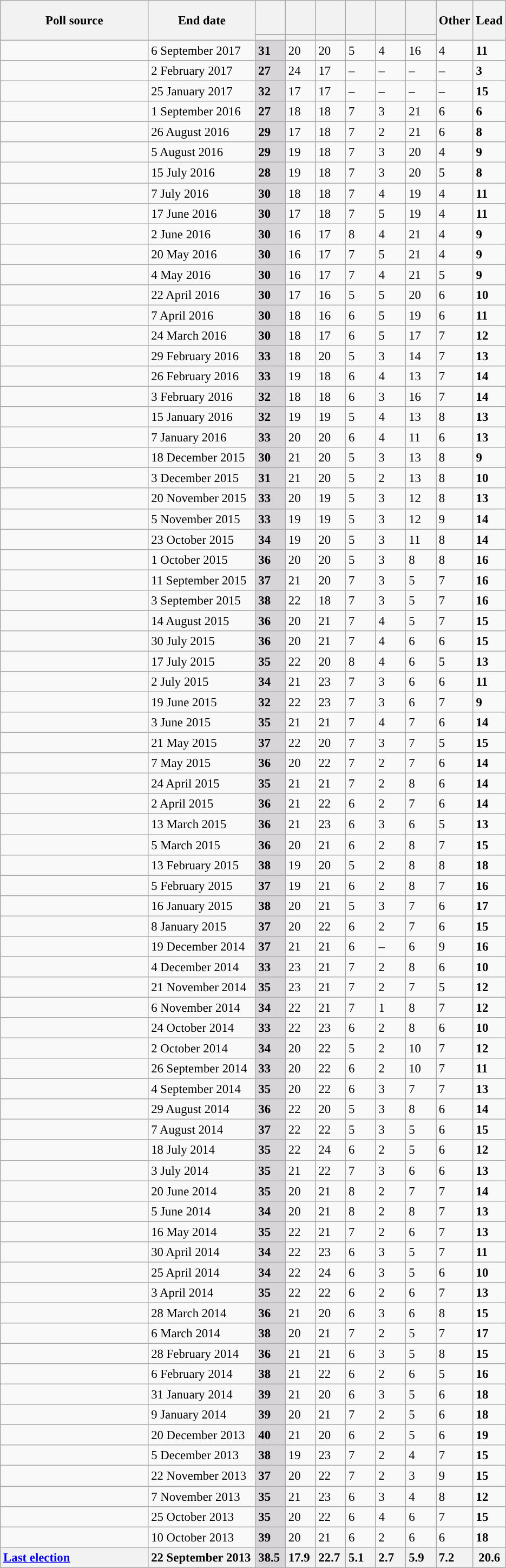<table class="wikitable sortable collapsible collapsed" style="font-size:95%;">
<tr style="height:42px;">
<th style="width:175px;" rowspan="2">Poll source</th>
<th style="width:125px;" rowspan="2">End date</th>
<th style="width:30px;" class="unsortable"></th>
<th style="width:30px;" class="unsortable"></th>
<th style="width:30px;" class="unsortable"></th>
<th style="width:30px;" class="unsortable"></th>
<th style="width:30px;" class="unsortable"></th>
<th style="width:30px;" class="unsortable"></th>
<th style="width:30px;" rowspan="2" class="unsortable">Other</th>
<th style="width:30px;" rowspan="2" class="unsortable">Lead</th>
</tr>
<tr>
<th style="color:inherit;background:"></th>
<th style="color:inherit;background:"></th>
<th style="color:inherit;background:"></th>
<th style="color:inherit;background:"></th>
<th style="color:inherit;background:"></th>
<th style="color:inherit;background:"></th>
</tr>
<tr>
<td></td>
<td>6 September 2017</td>
<td style="background:#D7D5D7"><strong>31</strong></td>
<td>20</td>
<td>20</td>
<td>5</td>
<td>4</td>
<td>16</td>
<td>4</td>
<td style="background:"><strong>11</strong></td>
</tr>
<tr>
<td></td>
<td>2 February 2017</td>
<td style="background:#D7D5D7"><strong>27</strong></td>
<td>24</td>
<td>17</td>
<td>–</td>
<td>–</td>
<td>–</td>
<td>–</td>
<td style="background:"><strong>3</strong></td>
</tr>
<tr>
<td></td>
<td>25 January 2017</td>
<td style="background:#D7D5D7"><strong>32</strong></td>
<td>17</td>
<td>17</td>
<td>–</td>
<td>–</td>
<td>–</td>
<td>–</td>
<td style="background:"><strong>15</strong></td>
</tr>
<tr>
<td></td>
<td>1 September 2016</td>
<td style="background:#D7D5D7"><strong>27</strong></td>
<td>18</td>
<td>18</td>
<td>7</td>
<td>3</td>
<td>21</td>
<td>6</td>
<td style="background:"><strong>6</strong></td>
</tr>
<tr>
<td></td>
<td>26 August 2016</td>
<td style="background:#D7D5D7"><strong>29</strong></td>
<td>17</td>
<td>18</td>
<td>7</td>
<td>2</td>
<td>21</td>
<td>6</td>
<td style="background:"><strong>8</strong></td>
</tr>
<tr>
<td></td>
<td>5 August 2016</td>
<td style="background:#D7D5D7"><strong>29</strong></td>
<td>19</td>
<td>18</td>
<td>7</td>
<td>3</td>
<td>20</td>
<td>4</td>
<td style="background:"><strong>9</strong></td>
</tr>
<tr>
<td></td>
<td>15 July 2016</td>
<td style="background:#D7D5D7"><strong>28</strong></td>
<td>19</td>
<td>18</td>
<td>7</td>
<td>3</td>
<td>20</td>
<td>5</td>
<td style="background:"><strong>8</strong></td>
</tr>
<tr>
<td></td>
<td>7 July 2016</td>
<td style="background:#D7D5D7"><strong>30</strong></td>
<td>18</td>
<td>18</td>
<td>7</td>
<td>4</td>
<td>19</td>
<td>4</td>
<td style="background:"><strong>11</strong></td>
</tr>
<tr>
<td></td>
<td>17 June 2016</td>
<td style="background:#D7D5D7"><strong>30</strong></td>
<td>17</td>
<td>18</td>
<td>7</td>
<td>5</td>
<td>19</td>
<td>4</td>
<td style="background:"><strong>11</strong></td>
</tr>
<tr>
<td></td>
<td>2 June 2016</td>
<td style="background:#D7D5D7"><strong>30</strong></td>
<td>16</td>
<td>17</td>
<td>8</td>
<td>4</td>
<td>21</td>
<td>4</td>
<td style="background:"><strong>9</strong></td>
</tr>
<tr>
<td></td>
<td>20 May 2016</td>
<td style="background:#D7D5D7"><strong>30</strong></td>
<td>16</td>
<td>17</td>
<td>7</td>
<td>5</td>
<td>21</td>
<td>4</td>
<td style="background:"><strong>9</strong></td>
</tr>
<tr>
<td></td>
<td>4 May 2016</td>
<td style="background:#D7D5D7"><strong>30</strong></td>
<td>16</td>
<td>17</td>
<td>7</td>
<td>4</td>
<td>21</td>
<td>5</td>
<td style="background:"><strong>9</strong></td>
</tr>
<tr>
<td></td>
<td>22 April 2016</td>
<td style="background:#D7D5D7"><strong>30</strong></td>
<td>17</td>
<td>16</td>
<td>5</td>
<td>5</td>
<td>20</td>
<td>6</td>
<td style="background:"><strong>10</strong></td>
</tr>
<tr>
<td></td>
<td>7 April 2016</td>
<td style="background:#D7D5D7"><strong>30</strong></td>
<td>18</td>
<td>16</td>
<td>6</td>
<td>5</td>
<td>19</td>
<td>6</td>
<td style="background:"><strong>11</strong></td>
</tr>
<tr>
<td></td>
<td>24 March 2016</td>
<td style="background:#D7D5D7"><strong>30</strong></td>
<td>18</td>
<td>17</td>
<td>6</td>
<td>5</td>
<td>17</td>
<td>7</td>
<td style="background:"><strong>12</strong></td>
</tr>
<tr>
<td></td>
<td>29 February 2016</td>
<td style="background:#D7D5D7"><strong>33</strong></td>
<td>18</td>
<td>20</td>
<td>5</td>
<td>3</td>
<td>14</td>
<td>7</td>
<td style="background:"><strong>13</strong></td>
</tr>
<tr>
<td></td>
<td>26 February 2016</td>
<td style="background:#D7D5D7"><strong>33</strong></td>
<td>19</td>
<td>18</td>
<td>6</td>
<td>4</td>
<td>13</td>
<td>7</td>
<td style="background:"><strong>14</strong></td>
</tr>
<tr>
<td></td>
<td>3 February 2016</td>
<td style="background:#D7D5D7"><strong>32</strong></td>
<td>18</td>
<td>18</td>
<td>6</td>
<td>3</td>
<td>16</td>
<td>7</td>
<td style="background:"><strong>14</strong></td>
</tr>
<tr>
<td></td>
<td>15 January 2016</td>
<td style="background:#D7D5D7"><strong>32</strong></td>
<td>19</td>
<td>19</td>
<td>5</td>
<td>4</td>
<td>13</td>
<td>8</td>
<td style="background:"><strong>13</strong></td>
</tr>
<tr>
<td></td>
<td>7 January 2016</td>
<td style="background:#D7D5D7"><strong>33</strong></td>
<td>20</td>
<td>20</td>
<td>6</td>
<td>4</td>
<td>11</td>
<td>6</td>
<td style="background:"><strong>13</strong></td>
</tr>
<tr>
<td></td>
<td>18 December 2015</td>
<td style="background:#D7D5D7"><strong>30</strong></td>
<td>21</td>
<td>20</td>
<td>5</td>
<td>3</td>
<td>13</td>
<td>8</td>
<td style="background:"><strong>9</strong></td>
</tr>
<tr>
<td></td>
<td>3 December 2015</td>
<td style="background:#D7D5D7"><strong>31</strong></td>
<td>21</td>
<td>20</td>
<td>5</td>
<td>2</td>
<td>13</td>
<td>8</td>
<td style="background:"><strong>10</strong></td>
</tr>
<tr>
<td></td>
<td>20 November 2015</td>
<td style="background:#D7D5D7"><strong>33</strong></td>
<td>20</td>
<td>19</td>
<td>5</td>
<td>3</td>
<td>12</td>
<td>8</td>
<td style="background:"><strong>13</strong></td>
</tr>
<tr>
<td></td>
<td>5 November 2015</td>
<td style="background:#D7D5D7"><strong>33</strong></td>
<td>19</td>
<td>19</td>
<td>5</td>
<td>3</td>
<td>12</td>
<td>9</td>
<td style="background:"><strong>14</strong></td>
</tr>
<tr>
<td></td>
<td>23 October 2015</td>
<td style="background:#D7D5D7"><strong>34</strong></td>
<td>19</td>
<td>20</td>
<td>5</td>
<td>3</td>
<td>11</td>
<td>8</td>
<td style="background:"><strong>14</strong></td>
</tr>
<tr>
<td></td>
<td>1 October 2015</td>
<td style="background:#D7D5D7"><strong>36</strong></td>
<td>20</td>
<td>20</td>
<td>5</td>
<td>3</td>
<td>8</td>
<td>8</td>
<td style="background:"><strong>16</strong></td>
</tr>
<tr>
<td></td>
<td>11 September 2015</td>
<td style="background:#D7D5D7"><strong>37</strong></td>
<td>21</td>
<td>20</td>
<td>7</td>
<td>3</td>
<td>5</td>
<td>7</td>
<td style="background:"><strong>16</strong></td>
</tr>
<tr>
<td></td>
<td>3 September 2015</td>
<td style="background:#D7D5D7"><strong>38</strong></td>
<td>22</td>
<td>18</td>
<td>7</td>
<td>3</td>
<td>5</td>
<td>7</td>
<td style="background:"><strong>16</strong></td>
</tr>
<tr>
<td></td>
<td>14 August 2015</td>
<td style="background:#D7D5D7"><strong>36</strong></td>
<td>20</td>
<td>21</td>
<td>7</td>
<td>4</td>
<td>5</td>
<td>7</td>
<td style="background:"><strong>15</strong></td>
</tr>
<tr>
<td></td>
<td>30 July 2015</td>
<td style="background:#D7D5D7"><strong>36</strong></td>
<td>20</td>
<td>21</td>
<td>7</td>
<td>4</td>
<td>6</td>
<td>6</td>
<td style="background:"><strong>15</strong></td>
</tr>
<tr>
<td></td>
<td>17 July 2015</td>
<td style="background:#D7D5D7"><strong>35</strong></td>
<td>22</td>
<td>20</td>
<td>8</td>
<td>4</td>
<td>6</td>
<td>5</td>
<td style="background:"><strong>13</strong></td>
</tr>
<tr>
<td></td>
<td>2 July 2015</td>
<td style="background:#D7D5D7"><strong>34</strong></td>
<td>21</td>
<td>23</td>
<td>7</td>
<td>3</td>
<td>6</td>
<td>6</td>
<td style="background:"><strong>11</strong></td>
</tr>
<tr>
<td></td>
<td>19 June 2015</td>
<td style="background:#D7D5D7"><strong>32</strong></td>
<td>22</td>
<td>23</td>
<td>7</td>
<td>3</td>
<td>6</td>
<td>7</td>
<td style="background:"><strong>9</strong></td>
</tr>
<tr>
<td></td>
<td>3 June 2015</td>
<td style="background:#D7D5D7"><strong>35</strong></td>
<td>21</td>
<td>21</td>
<td>7</td>
<td>4</td>
<td>7</td>
<td>6</td>
<td style="background:"><strong>14</strong></td>
</tr>
<tr>
<td></td>
<td>21 May 2015</td>
<td style="background:#D7D5D7"><strong>37</strong></td>
<td>22</td>
<td>20</td>
<td>7</td>
<td>3</td>
<td>7</td>
<td>5</td>
<td style="background:"><strong>15</strong></td>
</tr>
<tr>
<td></td>
<td>7 May 2015</td>
<td style="background:#D7D5D7"><strong>36</strong></td>
<td>20</td>
<td>22</td>
<td>7</td>
<td>2</td>
<td>7</td>
<td>6</td>
<td style="background:"><strong>14</strong></td>
</tr>
<tr>
<td></td>
<td>24 April 2015</td>
<td style="background:#D7D5D7"><strong>35</strong></td>
<td>21</td>
<td>21</td>
<td>7</td>
<td>2</td>
<td>8</td>
<td>6</td>
<td style="background:"><strong>14</strong></td>
</tr>
<tr>
<td></td>
<td>2 April 2015</td>
<td style="background:#D7D5D7"><strong>36</strong></td>
<td>21</td>
<td>22</td>
<td>6</td>
<td>2</td>
<td>7</td>
<td>6</td>
<td style="background:"><strong>14</strong></td>
</tr>
<tr>
<td></td>
<td>13 March 2015</td>
<td style="background:#D7D5D7"><strong>36</strong></td>
<td>21</td>
<td>23</td>
<td>6</td>
<td>3</td>
<td>6</td>
<td>5</td>
<td style="background:"><strong>13</strong></td>
</tr>
<tr>
<td></td>
<td>5 March 2015</td>
<td style="background:#D7D5D7"><strong>36</strong></td>
<td>20</td>
<td>21</td>
<td>6</td>
<td>2</td>
<td>8</td>
<td>7</td>
<td style="background:"><strong>15</strong></td>
</tr>
<tr>
<td></td>
<td>13 February 2015</td>
<td style="background:#D7D5D7"><strong>38</strong></td>
<td>19</td>
<td>20</td>
<td>5</td>
<td>2</td>
<td>8</td>
<td>8</td>
<td style="background:"><strong>18</strong></td>
</tr>
<tr>
<td></td>
<td>5 February 2015</td>
<td style="background:#D7D5D7"><strong>37</strong></td>
<td>19</td>
<td>21</td>
<td>6</td>
<td>2</td>
<td>8</td>
<td>7</td>
<td style="background:"><strong>16</strong></td>
</tr>
<tr>
<td></td>
<td>16 January 2015</td>
<td style="background:#D7D5D7"><strong>38</strong></td>
<td>20</td>
<td>21</td>
<td>5</td>
<td>3</td>
<td>7</td>
<td>6</td>
<td style="background:"><strong>17</strong></td>
</tr>
<tr>
<td></td>
<td>8 January 2015</td>
<td style="background:#D7D5D7"><strong>37</strong></td>
<td>20</td>
<td>22</td>
<td>6</td>
<td>2</td>
<td>7</td>
<td>6</td>
<td style="background:"><strong>15</strong></td>
</tr>
<tr>
<td></td>
<td>19 December 2014</td>
<td style="background:#D7D5D7"><strong>37</strong></td>
<td>21</td>
<td>21</td>
<td>6</td>
<td>–</td>
<td>6</td>
<td>9</td>
<td style="background:"><strong>16</strong></td>
</tr>
<tr>
<td></td>
<td>4 December 2014</td>
<td style="background:#D7D5D7"><strong>33</strong></td>
<td>23</td>
<td>21</td>
<td>7</td>
<td>2</td>
<td>8</td>
<td>6</td>
<td style="background:"><strong>10</strong></td>
</tr>
<tr>
<td></td>
<td>21 November 2014</td>
<td style="background:#D7D5D7"><strong>35</strong></td>
<td>23</td>
<td>21</td>
<td>7</td>
<td>2</td>
<td>7</td>
<td>5</td>
<td style="background:"><strong>12</strong></td>
</tr>
<tr>
<td></td>
<td>6 November 2014</td>
<td style="background:#D7D5D7"><strong>34</strong></td>
<td>22</td>
<td>21</td>
<td>7</td>
<td>1</td>
<td>8</td>
<td>7</td>
<td style="background:"><strong>12</strong></td>
</tr>
<tr>
<td></td>
<td>24 October 2014</td>
<td style="background:#D7D5D7"><strong>33</strong></td>
<td>22</td>
<td>23</td>
<td>6</td>
<td>2</td>
<td>8</td>
<td>6</td>
<td style="background:"><strong>10</strong></td>
</tr>
<tr>
<td></td>
<td>2 October 2014</td>
<td style="background:#D7D5D7"><strong>34</strong></td>
<td>20</td>
<td>22</td>
<td>5</td>
<td>2</td>
<td>10</td>
<td>7</td>
<td style="background:"><strong>12</strong></td>
</tr>
<tr>
<td></td>
<td>26 September 2014</td>
<td style="background:#D7D5D7"><strong>33</strong></td>
<td>20</td>
<td>22</td>
<td>6</td>
<td>2</td>
<td>10</td>
<td>7</td>
<td style="background:"><strong>11</strong></td>
</tr>
<tr>
<td></td>
<td>4 September 2014</td>
<td style="background:#D7D5D7"><strong>35</strong></td>
<td>20</td>
<td>22</td>
<td>6</td>
<td>3</td>
<td>7</td>
<td>7</td>
<td style="background:"><strong>13</strong></td>
</tr>
<tr>
<td></td>
<td>29 August 2014</td>
<td style="background:#D7D5D7"><strong>36</strong></td>
<td>22</td>
<td>20</td>
<td>5</td>
<td>3</td>
<td>8</td>
<td>6</td>
<td style="background:"><strong>14</strong></td>
</tr>
<tr>
<td></td>
<td>7 August 2014</td>
<td style="background:#D7D5D7"><strong>37</strong></td>
<td>22</td>
<td>22</td>
<td>5</td>
<td>3</td>
<td>5</td>
<td>6</td>
<td style="background:"><strong>15</strong></td>
</tr>
<tr>
<td></td>
<td>18 July 2014</td>
<td style="background:#D7D5D7"><strong>35</strong></td>
<td>22</td>
<td>24</td>
<td>6</td>
<td>2</td>
<td>5</td>
<td>6</td>
<td style="background:"><strong>12</strong></td>
</tr>
<tr>
<td></td>
<td>3 July 2014</td>
<td style="background:#D7D5D7"><strong>35</strong></td>
<td>21</td>
<td>22</td>
<td>7</td>
<td>3</td>
<td>6</td>
<td>6</td>
<td style="background:"><strong>13</strong></td>
</tr>
<tr>
<td></td>
<td>20 June 2014</td>
<td style="background:#D7D5D7"><strong>35</strong></td>
<td>20</td>
<td>21</td>
<td>8</td>
<td>2</td>
<td>7</td>
<td>7</td>
<td style="background:"><strong>14</strong></td>
</tr>
<tr>
<td></td>
<td>5 June 2014</td>
<td style="background:#D7D5D7"><strong>34</strong></td>
<td>20</td>
<td>21</td>
<td>8</td>
<td>2</td>
<td>8</td>
<td>7</td>
<td style="background:"><strong>13</strong></td>
</tr>
<tr>
<td></td>
<td>16 May 2014</td>
<td style="background:#D7D5D7"><strong>35</strong></td>
<td>22</td>
<td>21</td>
<td>7</td>
<td>2</td>
<td>6</td>
<td>7</td>
<td style="background:"><strong>13</strong></td>
</tr>
<tr>
<td></td>
<td>30 April 2014</td>
<td style="background:#D7D5D7"><strong>34</strong></td>
<td>22</td>
<td>23</td>
<td>6</td>
<td>3</td>
<td>5</td>
<td>7</td>
<td style="background:"><strong>11</strong></td>
</tr>
<tr>
<td></td>
<td>25 April 2014</td>
<td style="background:#D7D5D7"><strong>34</strong></td>
<td>22</td>
<td>24</td>
<td>6</td>
<td>3</td>
<td>5</td>
<td>6</td>
<td style="background:"><strong>10</strong></td>
</tr>
<tr>
<td></td>
<td>3 April 2014</td>
<td style="background:#D7D5D7"><strong>35</strong></td>
<td>22</td>
<td>22</td>
<td>6</td>
<td>2</td>
<td>6</td>
<td>7</td>
<td style="background:"><strong>13</strong></td>
</tr>
<tr>
<td></td>
<td>28 March 2014</td>
<td style="background:#D7D5D7"><strong>36</strong></td>
<td>21</td>
<td>20</td>
<td>6</td>
<td>3</td>
<td>6</td>
<td>8</td>
<td style="background:"><strong>15</strong></td>
</tr>
<tr>
<td></td>
<td>6 March 2014</td>
<td style="background:#D7D5D7"><strong>38</strong></td>
<td>20</td>
<td>21</td>
<td>7</td>
<td>2</td>
<td>5</td>
<td>7</td>
<td style="background:"><strong>17</strong></td>
</tr>
<tr>
<td></td>
<td>28 February 2014</td>
<td style="background:#D7D5D7"><strong>36</strong></td>
<td>21</td>
<td>21</td>
<td>6</td>
<td>3</td>
<td>5</td>
<td>8</td>
<td style="background:"><strong>15</strong></td>
</tr>
<tr>
<td></td>
<td>6 February 2014</td>
<td style="background:#D7D5D7"><strong>38</strong></td>
<td>21</td>
<td>22</td>
<td>6</td>
<td>2</td>
<td>6</td>
<td>5</td>
<td style="background:"><strong>16</strong></td>
</tr>
<tr>
<td></td>
<td>31 January 2014</td>
<td style="background:#D7D5D7"><strong>39</strong></td>
<td>21</td>
<td>20</td>
<td>6</td>
<td>3</td>
<td>5</td>
<td>6</td>
<td style="background:"><strong>18</strong></td>
</tr>
<tr>
<td></td>
<td>9 January 2014</td>
<td style="background:#D7D5D7"><strong>39</strong></td>
<td>20</td>
<td>21</td>
<td>7</td>
<td>2</td>
<td>5</td>
<td>6</td>
<td style="background:"><strong>18</strong></td>
</tr>
<tr>
<td></td>
<td>20 December 2013</td>
<td style="background:#D7D5D7"><strong>40</strong></td>
<td>21</td>
<td>20</td>
<td>6</td>
<td>2</td>
<td>5</td>
<td>6</td>
<td style="background:"><strong>19</strong></td>
</tr>
<tr>
<td></td>
<td>5 December 2013</td>
<td style="background:#D7D5D7"><strong>38</strong></td>
<td>19</td>
<td>23</td>
<td>7</td>
<td>2</td>
<td>4</td>
<td>7</td>
<td style="background:"><strong>15</strong></td>
</tr>
<tr>
<td></td>
<td>22 November 2013</td>
<td style="background:#D7D5D7"><strong>37</strong></td>
<td>20</td>
<td>22</td>
<td>7</td>
<td>2</td>
<td>3</td>
<td>9</td>
<td style="background:"><strong>15</strong></td>
</tr>
<tr>
<td></td>
<td>7 November 2013</td>
<td style="background:#D7D5D7"><strong>35</strong></td>
<td>21</td>
<td>23</td>
<td>6</td>
<td>3</td>
<td>4</td>
<td>8</td>
<td style="background:"><strong>12</strong></td>
</tr>
<tr>
<td></td>
<td>25 October 2013</td>
<td style="background:#D7D5D7"><strong>35</strong></td>
<td>20</td>
<td>22</td>
<td>6</td>
<td>4</td>
<td>6</td>
<td>7</td>
<td style="background:"><strong>15</strong></td>
</tr>
<tr>
<td></td>
<td>10 October 2013</td>
<td style="background:#D7D5D7"><strong>39</strong></td>
<td>20</td>
<td>21</td>
<td>6</td>
<td>2</td>
<td>6</td>
<td>6</td>
<td style="background:"><strong>18</strong></td>
</tr>
<tr>
<th style="text-align:left"><a href='#'>Last election</a></th>
<th style="text-align:left">22 September 2013</th>
<th style="background:#D7D5D7;text-align:left">38.5</th>
<th style="text-align:left">17.9</th>
<th style="text-align:left">22.7</th>
<th style="text-align:left">5.1</th>
<th style="text-align:left">2.7</th>
<th style="text-align:left">5.9</th>
<th style="text-align:left">7.2</th>
<th style="background:">20.6</th>
</tr>
</table>
